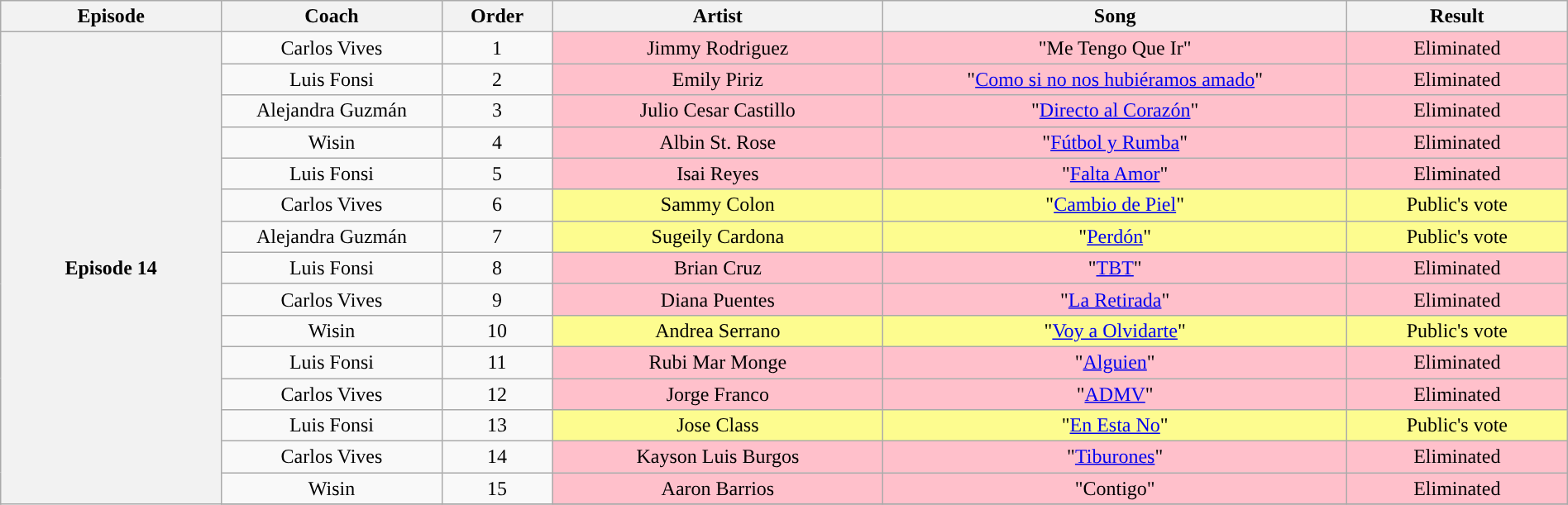<table class="wikitable" style="text-align:center; width:100%;">
<tr>
<th style="width:10%;">Episode</th>
<th style="width:10%;">Coach</th>
<th style="width:05%;">Order</th>
<th style="width:15%;">Artist</th>
<th style="width:21%;">Song</th>
<th style="width:10%;">Result</th>
</tr>
<tr>
<th rowspan="16" scope="row">Episode 14<br><small></small></th>
<td>Carlos Vives</td>
<td>1</td>
<td style="background:pink;">Jimmy Rodriguez</td>
<td style="background:pink;">"Me Tengo Que Ir"</td>
<td style="background:pink;">Eliminated</td>
</tr>
<tr>
<td>Luis Fonsi</td>
<td>2</td>
<td style="background:pink;">Emily Piriz</td>
<td style="background:pink;">"<a href='#'>Como si no nos hubiéramos amado</a>"</td>
<td style="background:pink;">Eliminated</td>
</tr>
<tr>
<td>Alejandra Guzmán</td>
<td>3</td>
<td style="background:pink;">Julio Cesar Castillo</td>
<td style="background:pink;">"<a href='#'>Directo al Corazón</a>"</td>
<td style="background:pink;">Eliminated</td>
</tr>
<tr>
<td>Wisin</td>
<td>4</td>
<td style="background:pink;">Albin St. Rose</td>
<td style="background:pink;">"<a href='#'>Fútbol y Rumba</a>"</td>
<td style="background:pink;">Eliminated</td>
</tr>
<tr>
<td>Luis Fonsi</td>
<td>5</td>
<td style="background:pink;">Isai Reyes</td>
<td style="background:pink;">"<a href='#'>Falta Amor</a>"</td>
<td style="background:pink;">Eliminated</td>
</tr>
<tr>
<td>Carlos Vives</td>
<td>6</td>
<td style="background:#fdfc8f;">Sammy Colon</td>
<td style="background:#fdfc8f;">"<a href='#'>Cambio de Piel</a>"</td>
<td style="background:#fdfc8f;">Public's vote</td>
</tr>
<tr>
<td>Alejandra Guzmán</td>
<td>7</td>
<td style="background:#fdfc8f;">Sugeily Cardona</td>
<td style="background:#fdfc8f;">"<a href='#'>Perdón</a>"</td>
<td style="background:#fdfc8f;">Public's vote</td>
</tr>
<tr>
<td>Luis Fonsi</td>
<td>8</td>
<td style="background:pink;">Brian Cruz</td>
<td style="background:pink;">"<a href='#'>TBT</a>"</td>
<td style="background:pink;">Eliminated</td>
</tr>
<tr>
<td>Carlos Vives</td>
<td>9</td>
<td style="background:pink;">Diana Puentes</td>
<td style="background:pink;">"<a href='#'>La Retirada</a>"</td>
<td style="background:pink;">Eliminated</td>
</tr>
<tr>
<td>Wisin</td>
<td>10</td>
<td style="background:#fdfc8f;">Andrea Serrano</td>
<td style="background:#fdfc8f;">"<a href='#'>Voy a Olvidarte</a>"</td>
<td style="background:#fdfc8f;">Public's vote</td>
</tr>
<tr>
<td>Luis Fonsi</td>
<td>11</td>
<td style="background:pink;">Rubi Mar Monge</td>
<td style="background:pink;">"<a href='#'>Alguien</a>"</td>
<td style="background:pink;">Eliminated</td>
</tr>
<tr>
<td>Carlos Vives</td>
<td>12</td>
<td style="background:pink;">Jorge Franco</td>
<td style="background:pink;">"<a href='#'>ADMV</a>"</td>
<td style="background:pink;">Eliminated</td>
</tr>
<tr>
<td>Luis Fonsi</td>
<td>13</td>
<td style="background:#fdfc8f;">Jose Class</td>
<td style="background:#fdfc8f;">"<a href='#'>En Esta No</a>"</td>
<td style="background:#fdfc8f;">Public's vote</td>
</tr>
<tr>
<td>Carlos Vives</td>
<td>14</td>
<td style="background:pink;">Kayson Luis Burgos</td>
<td style="background:pink;">"<a href='#'>Tiburones</a>"</td>
<td style="background:pink;">Eliminated</td>
</tr>
<tr>
<td>Wisin</td>
<td>15</td>
<td style="background:pink;">Aaron Barrios</td>
<td style="background:pink;">"Contigo"</td>
<td style="background:pink;">Eliminated</td>
</tr>
<tr>
</tr>
</table>
